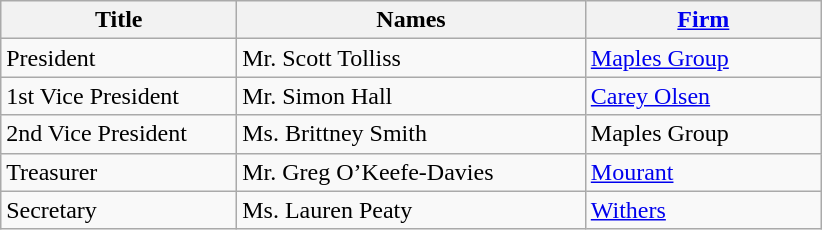<table class="wikitable" style="margin: 1em auto 1em auto">
<tr>
<th width="150">Title</th>
<th width="225">Names</th>
<th width="150"><a href='#'>Firm</a></th>
</tr>
<tr>
<td>President</td>
<td>Mr. Scott Tolliss</td>
<td><a href='#'>Maples Group</a></td>
</tr>
<tr>
<td>1st Vice President</td>
<td>Mr. Simon Hall</td>
<td><a href='#'>Carey Olsen</a></td>
</tr>
<tr>
<td>2nd Vice President</td>
<td>Ms. Brittney Smith</td>
<td>Maples Group</td>
</tr>
<tr>
<td>Treasurer</td>
<td>Mr. Greg O’Keefe-Davies</td>
<td><a href='#'>Mourant</a></td>
</tr>
<tr>
<td>Secretary</td>
<td>Ms. Lauren Peaty</td>
<td><a href='#'>Withers</a></td>
</tr>
</table>
